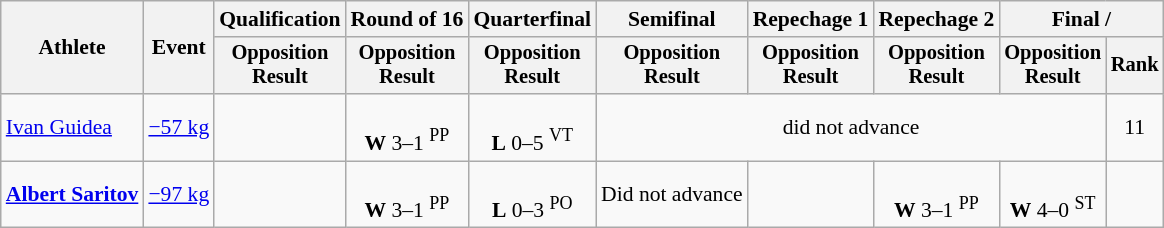<table class="wikitable" style="font-size:90%">
<tr>
<th rowspan=2>Athlete</th>
<th rowspan=2>Event</th>
<th>Qualification</th>
<th>Round of 16</th>
<th>Quarterfinal</th>
<th>Semifinal</th>
<th>Repechage 1</th>
<th>Repechage 2</th>
<th colspan=2>Final / </th>
</tr>
<tr style="font-size: 95%">
<th>Opposition<br>Result</th>
<th>Opposition<br>Result</th>
<th>Opposition<br>Result</th>
<th>Opposition<br>Result</th>
<th>Opposition<br>Result</th>
<th>Opposition<br>Result</th>
<th>Opposition<br>Result</th>
<th>Rank</th>
</tr>
<tr align=center>
<td align=left><a href='#'>Ivan Guidea</a></td>
<td align=left><a href='#'>−57 kg</a></td>
<td></td>
<td><br><strong>W</strong> 3–1 <sup>PP</sup></td>
<td><br><strong>L</strong> 0–5 <sup>VT</sup></td>
<td colspan=4>did not advance</td>
<td>11</td>
</tr>
<tr align=center>
<td align=left><strong><a href='#'>Albert Saritov</a></strong></td>
<td align=left><a href='#'>−97 kg</a></td>
<td></td>
<td><br><strong>W</strong> 3–1 <sup>PP</sup></td>
<td><br><strong>L</strong>  0–3 <sup>PO</sup></td>
<td>Did not advance</td>
<td></td>
<td><br><strong>W</strong> 3–1 <sup>PP</sup></td>
<td><br><strong>W</strong> 4–0 <sup>ST</sup></td>
<td></td>
</tr>
</table>
